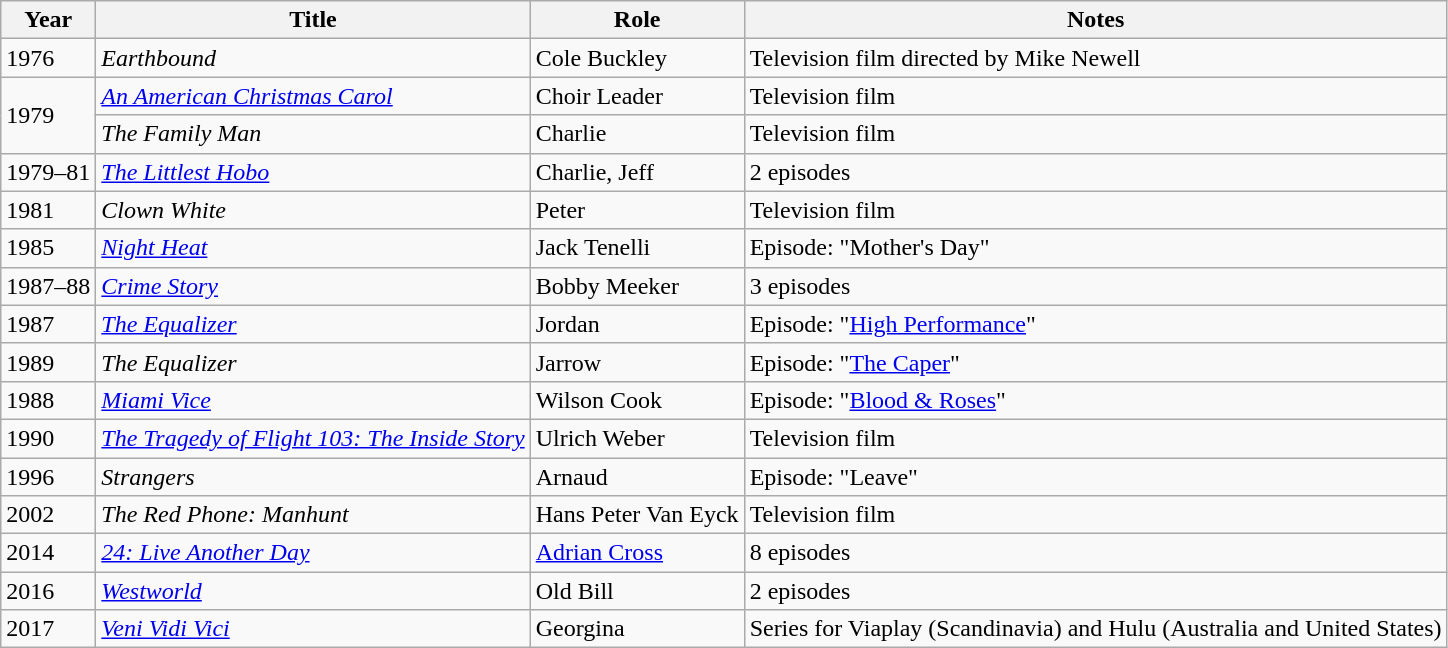<table class="wikitable sortable">
<tr>
<th>Year</th>
<th>Title</th>
<th>Role</th>
<th>Notes</th>
</tr>
<tr>
<td>1976</td>
<td><em>Earthbound</em></td>
<td>Cole Buckley</td>
<td>Television film directed by Mike Newell</td>
</tr>
<tr>
<td rowspan="2">1979</td>
<td><em><a href='#'>An American Christmas Carol</a></em></td>
<td>Choir Leader</td>
<td>Television film</td>
</tr>
<tr>
<td data-sort-value="Family Man, The"><em>The Family Man</em></td>
<td>Charlie</td>
<td>Television film</td>
</tr>
<tr>
<td>1979–81</td>
<td data-sort-value="Littlest Hobo, The"><em><a href='#'>The Littlest Hobo</a></em></td>
<td>Charlie, Jeff</td>
<td>2 episodes</td>
</tr>
<tr>
<td>1981</td>
<td><em>Clown White</em></td>
<td>Peter</td>
<td>Television film</td>
</tr>
<tr>
<td>1985</td>
<td><em><a href='#'>Night Heat</a></em></td>
<td>Jack Tenelli</td>
<td>Episode: "Mother's Day"</td>
</tr>
<tr>
<td>1987–88</td>
<td><em><a href='#'>Crime Story</a></em></td>
<td>Bobby Meeker</td>
<td>3 episodes</td>
</tr>
<tr>
<td>1987</td>
<td data-sort-value="Equalizer, The"><em><a href='#'>The Equalizer</a></em></td>
<td>Jordan</td>
<td>Episode: "<a href='#'>High Performance</a>"</td>
</tr>
<tr>
<td>1989</td>
<td data-sort-value="Equalizer, The"><em>The Equalizer</em></td>
<td>Jarrow</td>
<td>Episode: "<a href='#'>The Caper</a>"</td>
</tr>
<tr>
<td>1988</td>
<td><em><a href='#'>Miami Vice</a></em></td>
<td>Wilson Cook</td>
<td>Episode: "<a href='#'>Blood & Roses</a>"</td>
</tr>
<tr>
<td>1990</td>
<td data-sort-value="Tragedy of Flight 103: The Inside Story, The"><em><a href='#'>The Tragedy of Flight 103: The Inside Story</a></em></td>
<td>Ulrich Weber</td>
<td>Television film</td>
</tr>
<tr>
<td>1996</td>
<td><em>Strangers</em></td>
<td>Arnaud</td>
<td>Episode: "Leave"</td>
</tr>
<tr>
<td>2002</td>
<td data-sort-value="Red Phone: Manhunt, The"><em>The Red Phone: Manhunt</em></td>
<td>Hans Peter Van Eyck</td>
<td>Television film</td>
</tr>
<tr>
<td>2014</td>
<td><em><a href='#'>24: Live Another Day</a></em></td>
<td><a href='#'>Adrian Cross</a></td>
<td>8 episodes</td>
</tr>
<tr>
<td>2016</td>
<td><em><a href='#'>Westworld</a></em></td>
<td>Old Bill</td>
<td>2 episodes</td>
</tr>
<tr>
<td>2017</td>
<td><em><a href='#'>Veni Vidi Vici</a></em></td>
<td>Georgina</td>
<td>Series for Viaplay (Scandinavia) and Hulu (Australia and United States)</td>
</tr>
</table>
